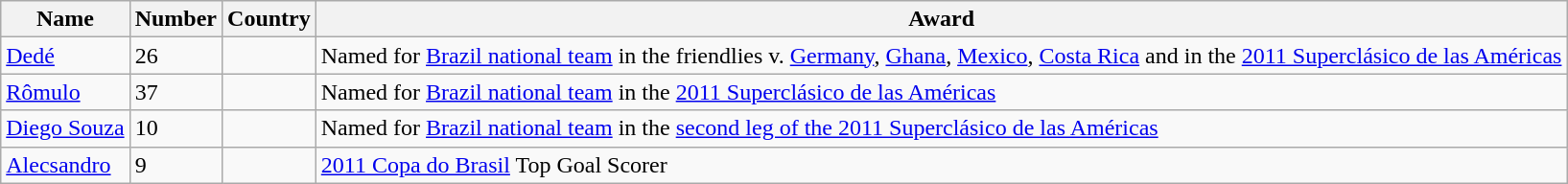<table class="wikitable">
<tr>
<th>Name</th>
<th>Number</th>
<th>Country</th>
<th>Award</th>
</tr>
<tr>
<td><a href='#'>Dedé</a></td>
<td>26</td>
<td></td>
<td>Named for <a href='#'>Brazil national team</a> in the friendlies v. <a href='#'>Germany</a>, <a href='#'>Ghana</a>, <a href='#'>Mexico</a>, <a href='#'>Costa Rica</a> and in the <a href='#'>2011 Superclásico de las Américas</a></td>
</tr>
<tr>
<td><a href='#'>Rômulo</a></td>
<td>37</td>
<td></td>
<td>Named for <a href='#'>Brazil national team</a> in the <a href='#'>2011 Superclásico de las Américas</a></td>
</tr>
<tr>
<td><a href='#'>Diego Souza</a></td>
<td>10</td>
<td></td>
<td>Named for <a href='#'>Brazil national team</a> in the <a href='#'>second leg of the 2011 Superclásico de las Américas</a></td>
</tr>
<tr>
<td><a href='#'>Alecsandro</a></td>
<td>9</td>
<td></td>
<td><a href='#'>2011 Copa do Brasil</a> Top Goal Scorer</td>
</tr>
</table>
